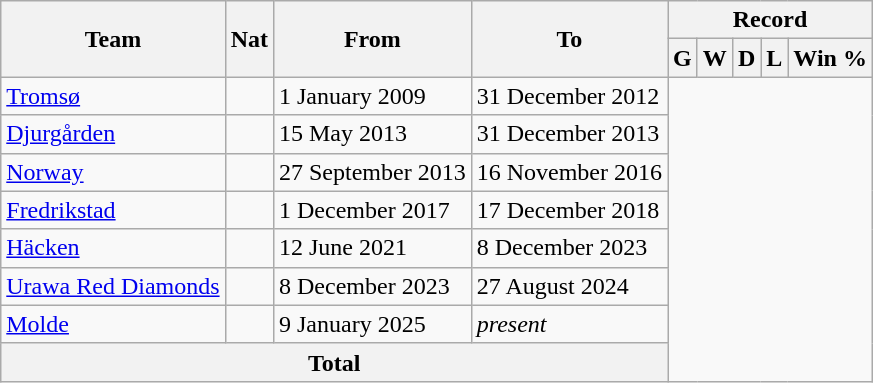<table class="wikitable" style="text-align: center">
<tr>
<th rowspan="2">Team</th>
<th rowspan="2">Nat</th>
<th rowspan="2">From</th>
<th rowspan="2">To</th>
<th colspan="5">Record</th>
</tr>
<tr>
<th>G</th>
<th>W</th>
<th>D</th>
<th>L</th>
<th>Win %</th>
</tr>
<tr>
<td align=left><a href='#'>Tromsø</a></td>
<td></td>
<td align=left>1 January 2009</td>
<td align=left>31 December 2012<br></td>
</tr>
<tr>
<td align=left><a href='#'>Djurgården</a></td>
<td></td>
<td align=left>15 May 2013</td>
<td align=left>31 December 2013<br></td>
</tr>
<tr>
<td align=left><a href='#'>Norway</a></td>
<td></td>
<td align=left>27 September 2013</td>
<td align=left>16 November 2016<br></td>
</tr>
<tr>
<td align=left><a href='#'>Fredrikstad</a></td>
<td></td>
<td align=left>1 December 2017</td>
<td align=left>17 December 2018<br></td>
</tr>
<tr>
<td align=left><a href='#'>Häcken</a></td>
<td></td>
<td align=left>12 June 2021</td>
<td align=left>8 December 2023<br></td>
</tr>
<tr>
<td align=left><a href='#'>Urawa Red Diamonds</a></td>
<td></td>
<td align=left>8 December 2023</td>
<td align=left>27 August 2024<br></td>
</tr>
<tr>
<td align=left><a href='#'>Molde</a></td>
<td></td>
<td align=left>9 January 2025</td>
<td align=left><em>present</em><br></td>
</tr>
<tr>
<th colspan="4">Total<br></th>
</tr>
</table>
